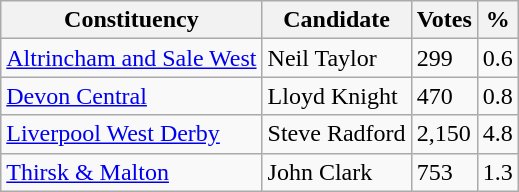<table class="wikitable sortable">
<tr>
<th>Constituency</th>
<th>Candidate</th>
<th>Votes</th>
<th>%</th>
</tr>
<tr>
<td><a href='#'>Altrincham and Sale West</a></td>
<td>Neil Taylor</td>
<td>299</td>
<td>0.6</td>
</tr>
<tr>
<td><a href='#'>Devon Central</a></td>
<td>Lloyd Knight</td>
<td>470</td>
<td>0.8</td>
</tr>
<tr>
<td><a href='#'>Liverpool West Derby</a></td>
<td>Steve Radford</td>
<td>2,150</td>
<td>4.8</td>
</tr>
<tr>
<td><a href='#'>Thirsk & Malton</a></td>
<td>John Clark</td>
<td>753</td>
<td>1.3</td>
</tr>
</table>
